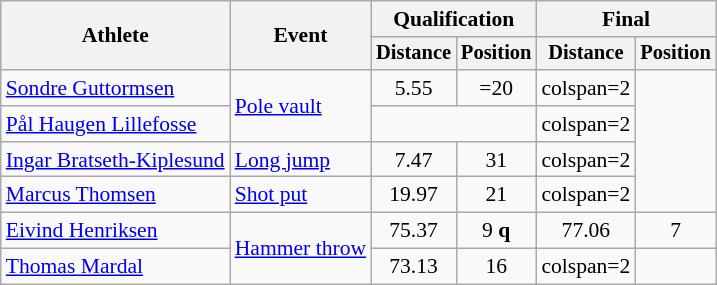<table class=wikitable style=font-size:90%>
<tr>
<th rowspan=2>Athlete</th>
<th rowspan=2>Event</th>
<th colspan=2>Qualification</th>
<th colspan=2>Final</th>
</tr>
<tr style=font-size:95%>
<th>Distance</th>
<th>Position</th>
<th>Distance</th>
<th>Position</th>
</tr>
<tr align=center>
<td align=left><a href='#'>Sondre Guttormsen</a></td>
<td align=left rowspan=2><a href='#'>Pole vault</a></td>
<td>5.55</td>
<td>=20</td>
<td>colspan=2 </td>
</tr>
<tr align=center>
<td align=left><a href='#'>Pål Haugen Lillefosse</a></td>
<td colspan=2></td>
<td>colspan=2 </td>
</tr>
<tr align=center>
<td align=left><a href='#'>Ingar Bratseth-Kiplesund</a></td>
<td align=left><a href='#'>Long jump</a></td>
<td>7.47</td>
<td>31</td>
<td>colspan=2 </td>
</tr>
<tr align=center>
<td align=left><a href='#'>Marcus Thomsen</a></td>
<td align=left><a href='#'>Shot put</a></td>
<td>19.97</td>
<td>21</td>
<td>colspan=2 </td>
</tr>
<tr align=center>
<td align=left><a href='#'>Eivind Henriksen</a></td>
<td align=left rowspan=2><a href='#'>Hammer throw</a></td>
<td>75.37</td>
<td>9 <strong>q</strong></td>
<td>77.06 </td>
<td>7</td>
</tr>
<tr align=center>
<td align=left><a href='#'>Thomas Mardal</a></td>
<td>73.13</td>
<td>16</td>
<td>colspan=2 </td>
</tr>
</table>
